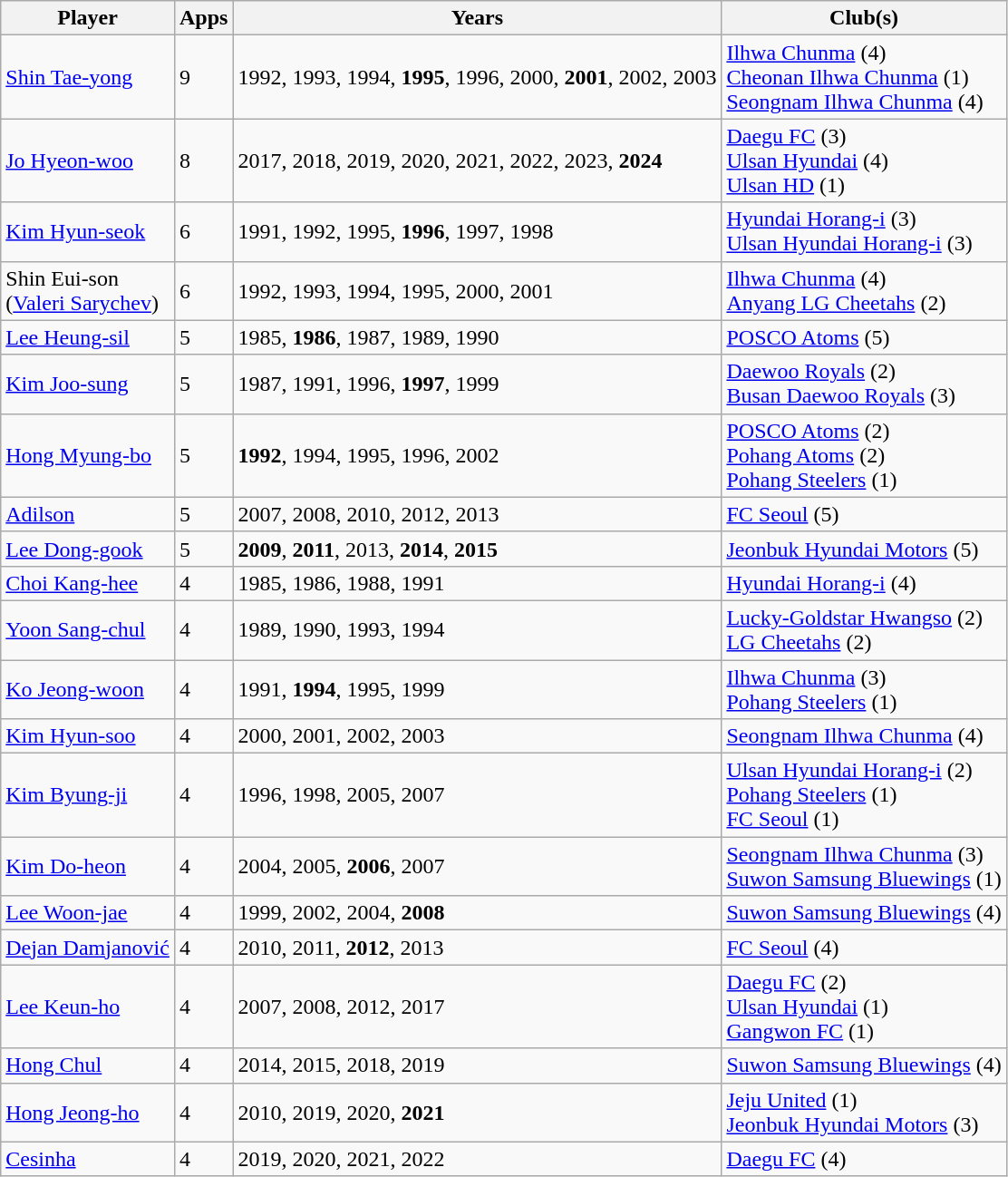<table class="wikitable">
<tr>
<th>Player</th>
<th>Apps</th>
<th>Years</th>
<th>Club(s)</th>
</tr>
<tr>
<td> <a href='#'>Shin Tae-yong</a></td>
<td>9</td>
<td>1992, 1993, 1994, <strong>1995</strong>, 1996, 2000, <strong>2001</strong>, 2002, 2003</td>
<td><a href='#'>Ilhwa Chunma</a> (4)<br><a href='#'>Cheonan Ilhwa Chunma</a> (1)<br><a href='#'>Seongnam Ilhwa Chunma</a> (4)</td>
</tr>
<tr>
<td> <a href='#'>Jo Hyeon-woo</a></td>
<td>8</td>
<td>2017, 2018, 2019, 2020, 2021, 2022, 2023, <strong>2024</strong></td>
<td><a href='#'>Daegu FC</a> (3)<br><a href='#'>Ulsan Hyundai</a> (4)<br><a href='#'>Ulsan HD</a> (1)</td>
</tr>
<tr>
<td> <a href='#'>Kim Hyun-seok</a></td>
<td>6</td>
<td>1991, 1992, 1995, <strong>1996</strong>, 1997, 1998</td>
<td><a href='#'>Hyundai Horang-i</a> (3)<br><a href='#'>Ulsan Hyundai Horang-i</a> (3)</td>
</tr>
<tr>
<td> Shin Eui-son<br>(<a href='#'>Valeri Sarychev</a>)</td>
<td>6</td>
<td>1992, 1993, 1994, 1995, 2000, 2001</td>
<td><a href='#'>Ilhwa Chunma</a> (4)<br><a href='#'>Anyang LG Cheetahs</a> (2)</td>
</tr>
<tr>
<td> <a href='#'>Lee Heung-sil</a></td>
<td>5</td>
<td>1985, <strong>1986</strong>, 1987, 1989, 1990</td>
<td><a href='#'>POSCO Atoms</a> (5)</td>
</tr>
<tr>
<td> <a href='#'>Kim Joo-sung</a></td>
<td>5</td>
<td>1987, 1991, 1996, <strong>1997</strong>, 1999</td>
<td><a href='#'>Daewoo Royals</a> (2)<br><a href='#'>Busan Daewoo Royals</a> (3)</td>
</tr>
<tr>
<td> <a href='#'>Hong Myung-bo</a></td>
<td>5</td>
<td><strong>1992</strong>, 1994, 1995, 1996, 2002</td>
<td><a href='#'>POSCO Atoms</a> (2)<br><a href='#'>Pohang Atoms</a> (2)<br><a href='#'>Pohang Steelers</a> (1)</td>
</tr>
<tr>
<td> <a href='#'>Adilson</a></td>
<td>5</td>
<td>2007, 2008, 2010, 2012, 2013</td>
<td><a href='#'>FC Seoul</a> (5)</td>
</tr>
<tr>
<td> <a href='#'>Lee Dong-gook</a></td>
<td>5</td>
<td><strong>2009</strong>, <strong>2011</strong>, 2013, <strong>2014</strong>, <strong>2015</strong></td>
<td><a href='#'>Jeonbuk Hyundai Motors</a> (5)</td>
</tr>
<tr>
<td> <a href='#'>Choi Kang-hee</a></td>
<td>4</td>
<td>1985, 1986, 1988, 1991</td>
<td><a href='#'>Hyundai Horang-i</a> (4)</td>
</tr>
<tr>
<td> <a href='#'>Yoon Sang-chul</a></td>
<td>4</td>
<td>1989, 1990, 1993, 1994</td>
<td><a href='#'>Lucky-Goldstar Hwangso</a> (2)<br><a href='#'>LG Cheetahs</a> (2)</td>
</tr>
<tr>
<td> <a href='#'>Ko Jeong-woon</a></td>
<td>4</td>
<td>1991, <strong>1994</strong>, 1995, 1999</td>
<td><a href='#'>Ilhwa Chunma</a> (3)<br><a href='#'>Pohang Steelers</a> (1)</td>
</tr>
<tr>
<td> <a href='#'>Kim Hyun-soo</a></td>
<td>4</td>
<td>2000, 2001, 2002, 2003</td>
<td><a href='#'>Seongnam Ilhwa Chunma</a> (4)</td>
</tr>
<tr>
<td> <a href='#'>Kim Byung-ji</a></td>
<td>4</td>
<td>1996, 1998, 2005, 2007</td>
<td><a href='#'>Ulsan Hyundai Horang-i</a> (2)<br><a href='#'>Pohang Steelers</a> (1)<br><a href='#'>FC Seoul</a> (1)</td>
</tr>
<tr>
<td> <a href='#'>Kim Do-heon</a></td>
<td>4</td>
<td>2004, 2005, <strong>2006</strong>, 2007</td>
<td><a href='#'>Seongnam Ilhwa Chunma</a> (3)<br><a href='#'>Suwon Samsung Bluewings</a> (1)</td>
</tr>
<tr>
<td> <a href='#'>Lee Woon-jae</a></td>
<td>4</td>
<td>1999, 2002, 2004, <strong>2008</strong></td>
<td><a href='#'>Suwon Samsung Bluewings</a> (4)</td>
</tr>
<tr>
<td> <a href='#'>Dejan Damjanović</a></td>
<td>4</td>
<td>2010, 2011, <strong>2012</strong>, 2013</td>
<td><a href='#'>FC Seoul</a> (4)</td>
</tr>
<tr>
<td> <a href='#'>Lee Keun-ho</a></td>
<td>4</td>
<td>2007, 2008, 2012, 2017</td>
<td><a href='#'>Daegu FC</a> (2)<br><a href='#'>Ulsan Hyundai</a> (1)<br><a href='#'>Gangwon FC</a> (1)</td>
</tr>
<tr>
<td> <a href='#'>Hong Chul</a></td>
<td>4</td>
<td>2014, 2015, 2018, 2019</td>
<td><a href='#'>Suwon Samsung Bluewings</a> (4)</td>
</tr>
<tr>
<td> <a href='#'>Hong Jeong-ho</a></td>
<td>4</td>
<td>2010, 2019, 2020, <strong>2021</strong></td>
<td><a href='#'>Jeju United</a> (1)<br><a href='#'>Jeonbuk Hyundai Motors</a> (3)</td>
</tr>
<tr>
<td> <a href='#'>Cesinha</a></td>
<td>4</td>
<td>2019, 2020, 2021, 2022</td>
<td><a href='#'>Daegu FC</a> (4)</td>
</tr>
</table>
